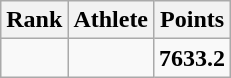<table class=wikitable style="text-align:center;">
<tr>
<th>Rank</th>
<th>Athlete</th>
<th>Points</th>
</tr>
<tr>
<td></td>
<td align=left></td>
<td><strong>7633.2</strong></td>
</tr>
</table>
